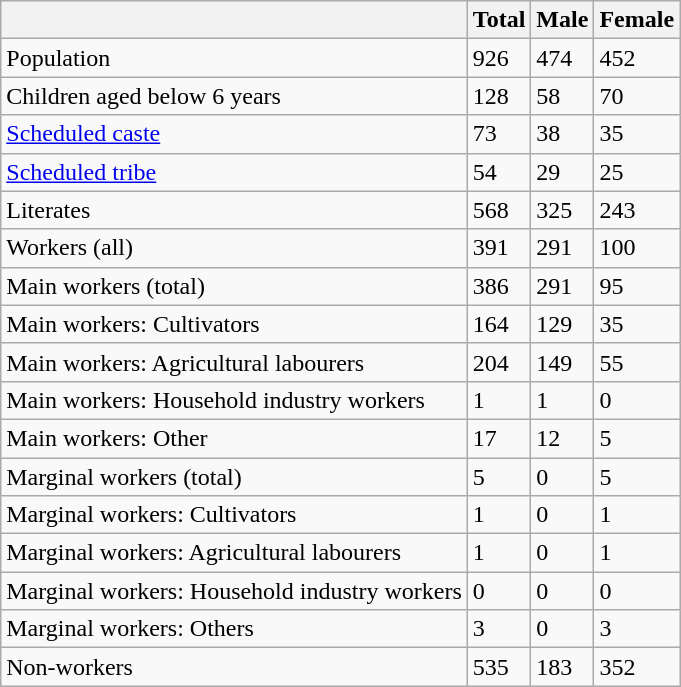<table class="wikitable sortable">
<tr>
<th></th>
<th>Total</th>
<th>Male</th>
<th>Female</th>
</tr>
<tr>
<td>Population</td>
<td>926</td>
<td>474</td>
<td>452</td>
</tr>
<tr>
<td>Children aged below 6 years</td>
<td>128</td>
<td>58</td>
<td>70</td>
</tr>
<tr>
<td><a href='#'>Scheduled caste</a></td>
<td>73</td>
<td>38</td>
<td>35</td>
</tr>
<tr>
<td><a href='#'>Scheduled tribe</a></td>
<td>54</td>
<td>29</td>
<td>25</td>
</tr>
<tr>
<td>Literates</td>
<td>568</td>
<td>325</td>
<td>243</td>
</tr>
<tr>
<td>Workers (all)</td>
<td>391</td>
<td>291</td>
<td>100</td>
</tr>
<tr>
<td>Main workers (total)</td>
<td>386</td>
<td>291</td>
<td>95</td>
</tr>
<tr>
<td>Main workers: Cultivators</td>
<td>164</td>
<td>129</td>
<td>35</td>
</tr>
<tr>
<td>Main workers: Agricultural labourers</td>
<td>204</td>
<td>149</td>
<td>55</td>
</tr>
<tr>
<td>Main workers: Household industry workers</td>
<td>1</td>
<td>1</td>
<td>0</td>
</tr>
<tr>
<td>Main workers: Other</td>
<td>17</td>
<td>12</td>
<td>5</td>
</tr>
<tr>
<td>Marginal workers (total)</td>
<td>5</td>
<td>0</td>
<td>5</td>
</tr>
<tr>
<td>Marginal workers: Cultivators</td>
<td>1</td>
<td>0</td>
<td>1</td>
</tr>
<tr>
<td>Marginal workers: Agricultural labourers</td>
<td>1</td>
<td>0</td>
<td>1</td>
</tr>
<tr>
<td>Marginal workers: Household industry workers</td>
<td>0</td>
<td>0</td>
<td>0</td>
</tr>
<tr>
<td>Marginal workers: Others</td>
<td>3</td>
<td>0</td>
<td>3</td>
</tr>
<tr>
<td>Non-workers</td>
<td>535</td>
<td>183</td>
<td>352</td>
</tr>
</table>
